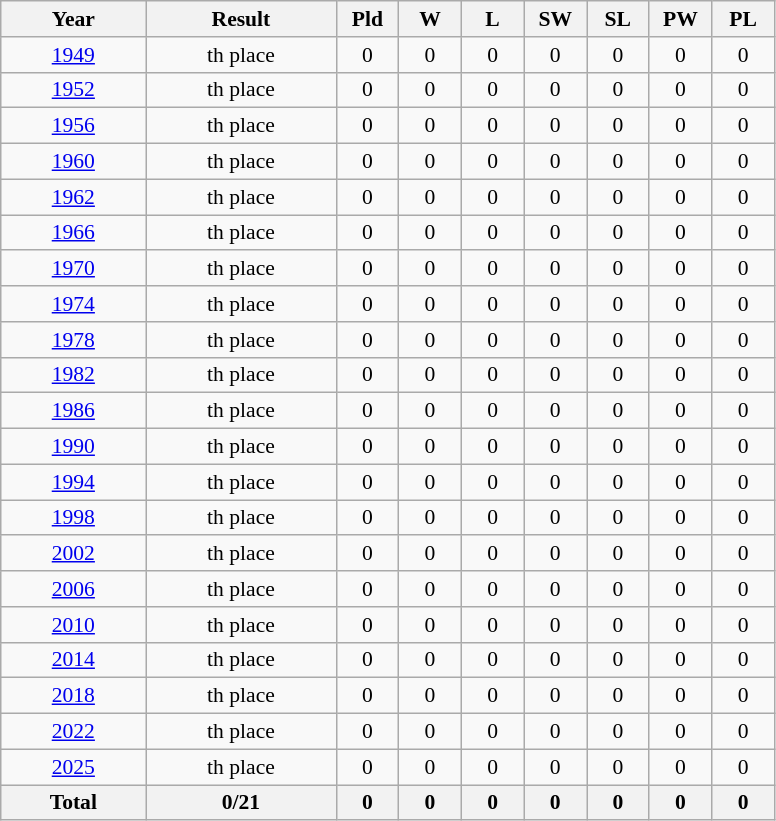<table class="wikitable" style="text-align: center;font-size:90%;">
<tr>
<th width=90>Year</th>
<th width=120>Result</th>
<th width=35>Pld</th>
<th width=35>W</th>
<th width=35>L</th>
<th width=35>SW</th>
<th width=35>SL</th>
<th width=35>PW</th>
<th width=35>PL</th>
</tr>
<tr>
<td> <a href='#'>1949</a></td>
<td>th place</td>
<td>0</td>
<td>0</td>
<td>0</td>
<td>0</td>
<td>0</td>
<td>0</td>
<td>0</td>
</tr>
<tr>
<td> <a href='#'>1952</a></td>
<td>th place</td>
<td>0</td>
<td>0</td>
<td>0</td>
<td>0</td>
<td>0</td>
<td>0</td>
<td>0</td>
</tr>
<tr>
<td> <a href='#'>1956</a></td>
<td>th place</td>
<td>0</td>
<td>0</td>
<td>0</td>
<td>0</td>
<td>0</td>
<td>0</td>
<td>0</td>
</tr>
<tr>
<td> <a href='#'>1960</a></td>
<td>th place</td>
<td>0</td>
<td>0</td>
<td>0</td>
<td>0</td>
<td>0</td>
<td>0</td>
<td>0</td>
</tr>
<tr>
<td> <a href='#'>1962</a></td>
<td>th place</td>
<td>0</td>
<td>0</td>
<td>0</td>
<td>0</td>
<td>0</td>
<td>0</td>
<td>0</td>
</tr>
<tr>
<td> <a href='#'>1966</a></td>
<td>th place</td>
<td>0</td>
<td>0</td>
<td>0</td>
<td>0</td>
<td>0</td>
<td>0</td>
<td>0</td>
</tr>
<tr>
<td> <a href='#'>1970</a></td>
<td>th place</td>
<td>0</td>
<td>0</td>
<td>0</td>
<td>0</td>
<td>0</td>
<td>0</td>
<td>0</td>
</tr>
<tr>
<td> <a href='#'>1974</a></td>
<td>th place</td>
<td>0</td>
<td>0</td>
<td>0</td>
<td>0</td>
<td>0</td>
<td>0</td>
<td>0</td>
</tr>
<tr>
<td> <a href='#'>1978</a></td>
<td>th place</td>
<td>0</td>
<td>0</td>
<td>0</td>
<td>0</td>
<td>0</td>
<td>0</td>
<td>0</td>
</tr>
<tr>
<td> <a href='#'>1982</a></td>
<td>th place</td>
<td>0</td>
<td>0</td>
<td>0</td>
<td>0</td>
<td>0</td>
<td>0</td>
<td>0</td>
</tr>
<tr>
<td> <a href='#'>1986</a></td>
<td>th place</td>
<td>0</td>
<td>0</td>
<td>0</td>
<td>0</td>
<td>0</td>
<td>0</td>
<td>0</td>
</tr>
<tr>
<td> <a href='#'>1990</a></td>
<td>th place</td>
<td>0</td>
<td>0</td>
<td>0</td>
<td>0</td>
<td>0</td>
<td>0</td>
<td>0</td>
</tr>
<tr>
<td> <a href='#'>1994</a></td>
<td>th place</td>
<td>0</td>
<td>0</td>
<td>0</td>
<td>0</td>
<td>0</td>
<td>0</td>
<td>0</td>
</tr>
<tr>
<td> <a href='#'>1998</a></td>
<td>th place</td>
<td>0</td>
<td>0</td>
<td>0</td>
<td>0</td>
<td>0</td>
<td>0</td>
<td>0</td>
</tr>
<tr>
<td> <a href='#'>2002</a></td>
<td>th place</td>
<td>0</td>
<td>0</td>
<td>0</td>
<td>0</td>
<td>0</td>
<td>0</td>
<td>0</td>
</tr>
<tr>
<td> <a href='#'>2006</a></td>
<td>th place</td>
<td>0</td>
<td>0</td>
<td>0</td>
<td>0</td>
<td>0</td>
<td>0</td>
<td>0</td>
</tr>
<tr>
<td> <a href='#'>2010</a></td>
<td>th place</td>
<td>0</td>
<td>0</td>
<td>0</td>
<td>0</td>
<td>0</td>
<td>0</td>
<td>0</td>
</tr>
<tr>
<td> <a href='#'>2014</a></td>
<td>th place</td>
<td>0</td>
<td>0</td>
<td>0</td>
<td>0</td>
<td>0</td>
<td>0</td>
<td>0</td>
</tr>
<tr>
<td>  <a href='#'>2018</a></td>
<td>th place</td>
<td>0</td>
<td>0</td>
<td>0</td>
<td>0</td>
<td>0</td>
<td>0</td>
<td>0</td>
</tr>
<tr>
<td>  <a href='#'>2022</a></td>
<td>th place</td>
<td>0</td>
<td>0</td>
<td>0</td>
<td>0</td>
<td>0</td>
<td>0</td>
<td>0</td>
</tr>
<tr>
<td> <a href='#'>2025</a></td>
<td>th place</td>
<td>0</td>
<td>0</td>
<td>0</td>
<td>0</td>
<td>0</td>
<td>0</td>
<td>0</td>
</tr>
<tr>
<th>Total</th>
<th>0/21</th>
<th>0</th>
<th>0</th>
<th>0</th>
<th>0</th>
<th>0</th>
<th>0</th>
<th>0</th>
</tr>
</table>
